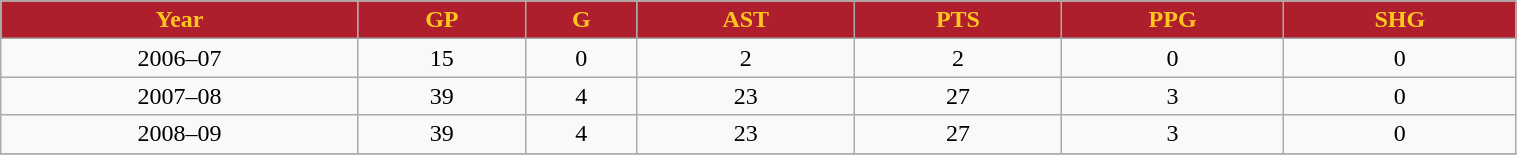<table class="wikitable" width="80%">
<tr align="center"  style=" background:#AF1E2D;color:#FFC61E;">
<td><strong>Year</strong></td>
<td><strong>GP</strong></td>
<td><strong>G</strong></td>
<td><strong>AST</strong></td>
<td><strong>PTS</strong></td>
<td><strong>PPG</strong></td>
<td><strong>SHG</strong></td>
</tr>
<tr align="center" bgcolor="">
<td>2006–07</td>
<td>15</td>
<td>0</td>
<td>2</td>
<td>2</td>
<td>0</td>
<td>0</td>
</tr>
<tr align="center" bgcolor="">
<td>2007–08</td>
<td>39</td>
<td>4</td>
<td>23</td>
<td>27</td>
<td>3</td>
<td>0</td>
</tr>
<tr align="center" bgcolor="">
<td>2008–09</td>
<td>39</td>
<td>4</td>
<td>23</td>
<td>27</td>
<td>3</td>
<td>0</td>
</tr>
<tr align="center" bgcolor="">
</tr>
</table>
